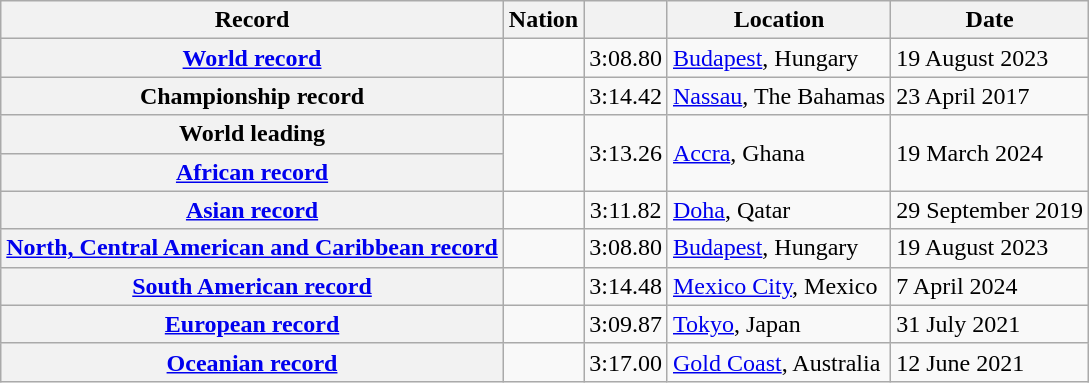<table class="wikitable sortable">
<tr>
<th scope=col>Record</th>
<th scope=col>Nation</th>
<th scope=col></th>
<th scope=col>Location</th>
<th scope=col>Date</th>
</tr>
<tr>
<th scope=row><a href='#'>World record</a></th>
<td></td>
<td style="text-align:center">3:08.80</td>
<td><a href='#'>Budapest</a>, Hungary</td>
<td>19 August 2023</td>
</tr>
<tr>
<th scope=row>Championship record</th>
<td></td>
<td style="text-align:center">3:14.42</td>
<td><a href='#'>Nassau</a>, The Bahamas</td>
<td>23 April 2017</td>
</tr>
<tr>
<th scope=row>World leading</th>
<td rowspan="2"></td>
<td style="text-align:center" rowspan="2">3:13.26</td>
<td rowspan="2"><a href='#'>Accra</a>, Ghana</td>
<td rowspan="2">19 March 2024</td>
</tr>
<tr>
<th scope=row><a href='#'>African record</a></th>
</tr>
<tr>
<th scope=row><a href='#'>Asian record</a></th>
<td></td>
<td style="text-align:center">3:11.82</td>
<td><a href='#'>Doha</a>, Qatar</td>
<td>29 September 2019</td>
</tr>
<tr>
<th scope=row><a href='#'>North, Central American and Caribbean record</a></th>
<td></td>
<td style="text-align:center">3:08.80</td>
<td><a href='#'>Budapest</a>, Hungary</td>
<td>19 August 2023</td>
</tr>
<tr>
<th scope=row><a href='#'>South American record</a></th>
<td></td>
<td style="text-align:center">3:14.48</td>
<td><a href='#'>Mexico City</a>, Mexico</td>
<td>7 April 2024</td>
</tr>
<tr>
<th scope=row><a href='#'>European record</a></th>
<td></td>
<td style="text-align:center">3:09.87</td>
<td><a href='#'>Tokyo</a>, Japan</td>
<td>31 July 2021</td>
</tr>
<tr>
<th scope=row><a href='#'>Oceanian record</a></th>
<td></td>
<td style="text-align:center">3:17.00</td>
<td><a href='#'>Gold Coast</a>, Australia</td>
<td>12 June 2021</td>
</tr>
</table>
